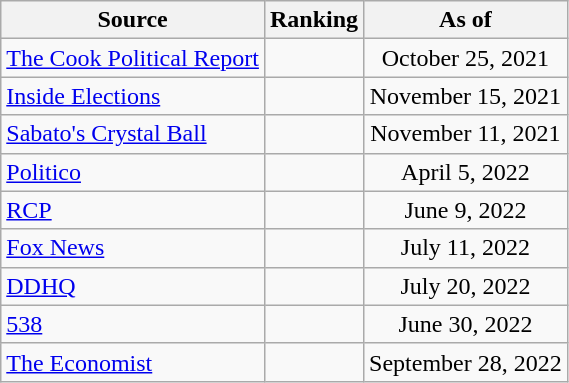<table class="wikitable" style="text-align:center">
<tr>
<th>Source</th>
<th>Ranking</th>
<th>As of</th>
</tr>
<tr>
<td align=left><a href='#'>The Cook Political Report</a></td>
<td></td>
<td>October 25, 2021</td>
</tr>
<tr>
<td align=left><a href='#'>Inside Elections</a></td>
<td></td>
<td>November 15, 2021</td>
</tr>
<tr>
<td align=left><a href='#'>Sabato's Crystal Ball</a></td>
<td></td>
<td>November 11, 2021</td>
</tr>
<tr>
<td align="left"><a href='#'>Politico</a></td>
<td></td>
<td>April 5, 2022</td>
</tr>
<tr>
<td align="left"><a href='#'>RCP</a></td>
<td></td>
<td>June 9, 2022</td>
</tr>
<tr>
<td align=left><a href='#'>Fox News</a></td>
<td></td>
<td>July 11, 2022</td>
</tr>
<tr>
<td align="left"><a href='#'>DDHQ</a></td>
<td></td>
<td>July 20, 2022</td>
</tr>
<tr>
<td align="left"><a href='#'>538</a></td>
<td></td>
<td>June 30, 2022</td>
</tr>
<tr>
<td align="left"><a href='#'>The Economist</a></td>
<td></td>
<td>September 28, 2022</td>
</tr>
</table>
